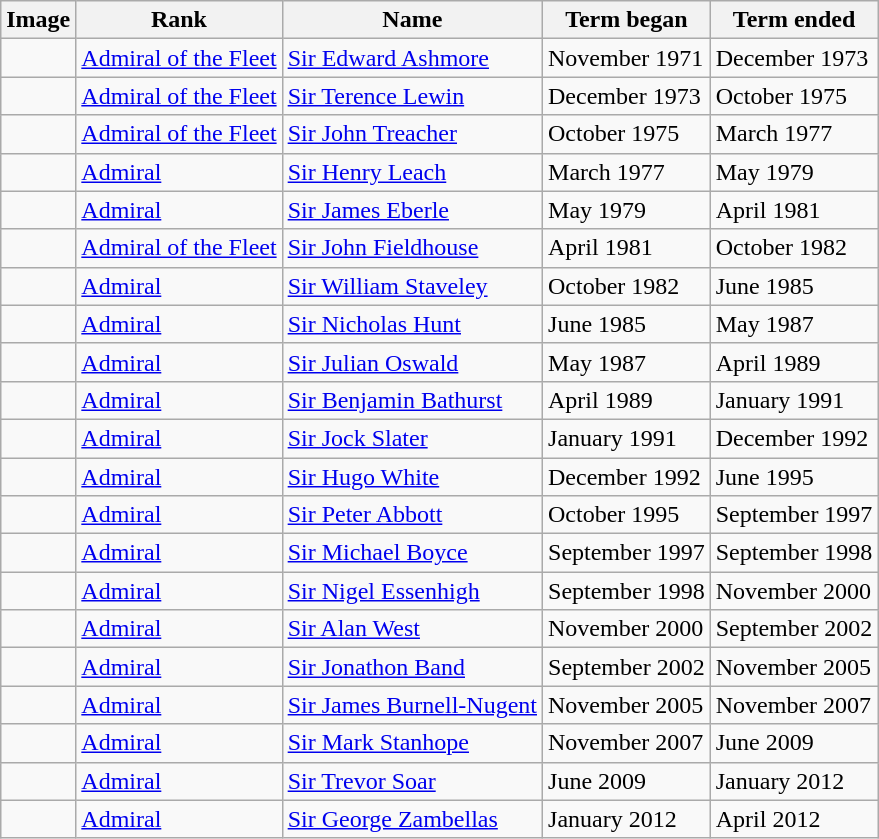<table class="wikitable">
<tr>
<th>Image</th>
<th>Rank</th>
<th>Name</th>
<th>Term began</th>
<th>Term ended</th>
</tr>
<tr>
<td></td>
<td><a href='#'>Admiral of the Fleet</a></td>
<td><a href='#'>Sir Edward Ashmore</a></td>
<td>November 1971</td>
<td>December 1973</td>
</tr>
<tr>
<td></td>
<td><a href='#'>Admiral of the Fleet</a></td>
<td><a href='#'>Sir Terence Lewin</a></td>
<td>December 1973</td>
<td>October 1975</td>
</tr>
<tr>
<td></td>
<td><a href='#'>Admiral of the Fleet</a></td>
<td><a href='#'>Sir John Treacher</a></td>
<td>October 1975</td>
<td>March 1977</td>
</tr>
<tr>
<td></td>
<td><a href='#'>Admiral</a></td>
<td><a href='#'>Sir Henry Leach</a></td>
<td>March 1977</td>
<td>May 1979</td>
</tr>
<tr>
<td></td>
<td><a href='#'>Admiral</a></td>
<td><a href='#'>Sir James Eberle</a></td>
<td>May 1979</td>
<td>April 1981</td>
</tr>
<tr>
<td></td>
<td><a href='#'>Admiral of the Fleet</a></td>
<td><a href='#'>Sir John Fieldhouse</a></td>
<td>April 1981</td>
<td>October 1982</td>
</tr>
<tr>
<td></td>
<td><a href='#'>Admiral</a></td>
<td><a href='#'>Sir William Staveley</a></td>
<td>October 1982</td>
<td>June 1985</td>
</tr>
<tr>
<td></td>
<td><a href='#'>Admiral</a></td>
<td><a href='#'>Sir Nicholas Hunt</a></td>
<td>June 1985</td>
<td>May 1987</td>
</tr>
<tr>
<td></td>
<td><a href='#'>Admiral</a></td>
<td><a href='#'>Sir Julian Oswald</a></td>
<td>May 1987</td>
<td>April 1989</td>
</tr>
<tr>
<td></td>
<td><a href='#'>Admiral</a></td>
<td><a href='#'>Sir Benjamin Bathurst</a></td>
<td>April 1989</td>
<td>January 1991</td>
</tr>
<tr>
<td></td>
<td><a href='#'>Admiral</a></td>
<td><a href='#'>Sir Jock Slater</a></td>
<td>January 1991</td>
<td>December 1992</td>
</tr>
<tr>
<td></td>
<td><a href='#'>Admiral</a></td>
<td><a href='#'>Sir Hugo White</a></td>
<td>December 1992</td>
<td>June 1995</td>
</tr>
<tr>
<td></td>
<td><a href='#'>Admiral</a></td>
<td><a href='#'>Sir Peter Abbott</a></td>
<td>October 1995</td>
<td>September 1997</td>
</tr>
<tr>
<td></td>
<td><a href='#'>Admiral</a></td>
<td><a href='#'>Sir Michael Boyce</a></td>
<td>September 1997</td>
<td>September 1998</td>
</tr>
<tr>
<td></td>
<td><a href='#'>Admiral</a></td>
<td><a href='#'>Sir Nigel Essenhigh</a></td>
<td>September 1998</td>
<td>November 2000</td>
</tr>
<tr>
<td></td>
<td><a href='#'>Admiral</a></td>
<td><a href='#'>Sir Alan West</a></td>
<td>November 2000</td>
<td>September 2002</td>
</tr>
<tr>
<td></td>
<td><a href='#'>Admiral</a></td>
<td><a href='#'>Sir Jonathon Band</a></td>
<td>September 2002</td>
<td>November 2005</td>
</tr>
<tr>
<td></td>
<td><a href='#'>Admiral</a></td>
<td><a href='#'>Sir James Burnell-Nugent</a></td>
<td>November 2005</td>
<td>November 2007</td>
</tr>
<tr>
<td></td>
<td><a href='#'>Admiral</a></td>
<td><a href='#'>Sir Mark Stanhope</a></td>
<td>November 2007</td>
<td>June 2009</td>
</tr>
<tr>
<td></td>
<td><a href='#'>Admiral</a></td>
<td><a href='#'>Sir Trevor Soar</a></td>
<td>June 2009</td>
<td>January 2012</td>
</tr>
<tr>
<td></td>
<td><a href='#'>Admiral</a></td>
<td><a href='#'>Sir George Zambellas</a></td>
<td>January 2012</td>
<td>April 2012</td>
</tr>
</table>
